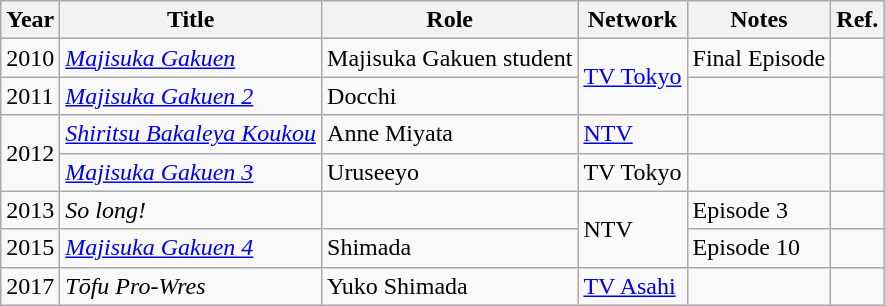<table class="wikitable">
<tr>
<th>Year</th>
<th>Title</th>
<th>Role</th>
<th>Network</th>
<th>Notes</th>
<th>Ref.</th>
</tr>
<tr>
<td>2010</td>
<td><em><a href='#'>Majisuka Gakuen</a></em></td>
<td>Majisuka Gakuen student</td>
<td rowspan="2"><a href='#'>TV Tokyo</a></td>
<td>Final Episode</td>
<td></td>
</tr>
<tr>
<td>2011</td>
<td><em><a href='#'>Majisuka Gakuen 2</a></em></td>
<td>Docchi</td>
<td></td>
<td></td>
</tr>
<tr>
<td rowspan="2">2012</td>
<td><em><a href='#'>Shiritsu Bakaleya Koukou</a></em></td>
<td>Anne Miyata</td>
<td><a href='#'>NTV</a></td>
<td></td>
<td></td>
</tr>
<tr>
<td><em><a href='#'>Majisuka Gakuen 3</a></em></td>
<td>Uruseeyo</td>
<td>TV Tokyo</td>
<td></td>
<td></td>
</tr>
<tr>
<td>2013</td>
<td><em>So long!</em></td>
<td></td>
<td rowspan="2">NTV</td>
<td>Episode 3</td>
<td></td>
</tr>
<tr>
<td>2015</td>
<td><em><a href='#'>Majisuka Gakuen 4</a></em></td>
<td>Shimada</td>
<td>Episode 10</td>
<td></td>
</tr>
<tr>
<td>2017</td>
<td><em>Tōfu Pro-Wres</em></td>
<td>Yuko Shimada</td>
<td><a href='#'>TV Asahi</a></td>
<td></td>
<td></td>
</tr>
</table>
